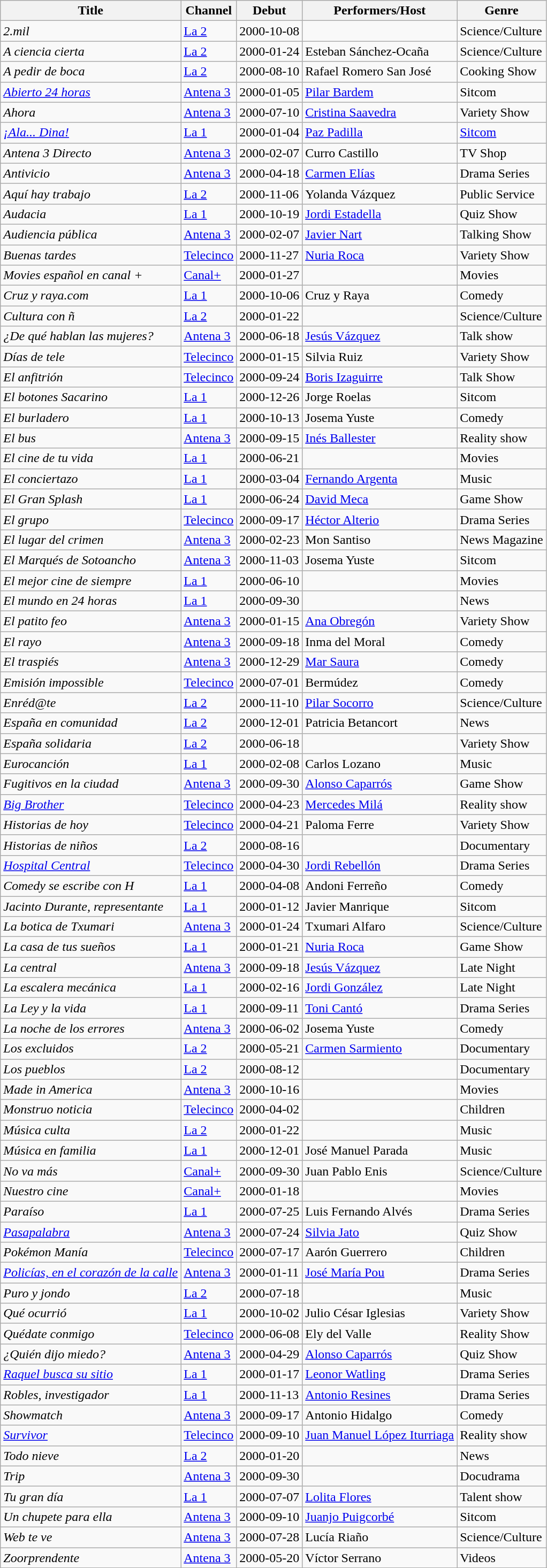<table class="wikitable sortable">
<tr>
<th>Title</th>
<th>Channel</th>
<th>Debut</th>
<th>Performers/Host</th>
<th>Genre</th>
</tr>
<tr>
<td><em>2.mil</em></td>
<td><a href='#'>La 2</a></td>
<td>2000-10-08</td>
<td></td>
<td>Science/Culture</td>
</tr>
<tr>
<td><em>A ciencia cierta</em></td>
<td><a href='#'>La 2</a></td>
<td>2000-01-24</td>
<td>Esteban Sánchez-Ocaña</td>
<td>Science/Culture</td>
</tr>
<tr>
<td><em>A pedir de boca</em></td>
<td><a href='#'>La 2</a></td>
<td>2000-08-10</td>
<td>Rafael Romero San José</td>
<td>Cooking Show</td>
</tr>
<tr>
<td><em><a href='#'>Abierto 24 horas</a></em></td>
<td><a href='#'>Antena 3</a></td>
<td>2000-01-05</td>
<td><a href='#'>Pilar Bardem</a></td>
<td>Sitcom</td>
</tr>
<tr>
<td><em>Ahora </em></td>
<td><a href='#'>Antena 3</a></td>
<td>2000-07-10</td>
<td><a href='#'>Cristina Saavedra</a></td>
<td>Variety Show</td>
</tr>
<tr>
<td><em><a href='#'>¡Ala... Dina!</a> </em></td>
<td><a href='#'>La 1</a></td>
<td>2000-01-04</td>
<td><a href='#'>Paz Padilla</a></td>
<td><a href='#'>Sitcom</a></td>
</tr>
<tr>
<td><em>Antena 3 Directo</em></td>
<td><a href='#'>Antena 3</a></td>
<td>2000-02-07</td>
<td>Curro Castillo</td>
<td>TV Shop</td>
</tr>
<tr>
<td><em>Antivicio </em></td>
<td><a href='#'>Antena 3</a></td>
<td>2000-04-18</td>
<td><a href='#'>Carmen Elías</a></td>
<td>Drama Series</td>
</tr>
<tr>
<td><em>Aquí hay trabajo</em></td>
<td><a href='#'>La 2</a></td>
<td>2000-11-06</td>
<td>Yolanda Vázquez</td>
<td>Public Service</td>
</tr>
<tr>
<td><em>Audacia </em></td>
<td><a href='#'>La 1</a></td>
<td>2000-10-19</td>
<td><a href='#'>Jordi Estadella</a></td>
<td>Quiz Show</td>
</tr>
<tr>
<td><em>Audiencia pública </em></td>
<td><a href='#'>Antena 3</a></td>
<td>2000-02-07</td>
<td><a href='#'>Javier Nart</a></td>
<td>Talking Show</td>
</tr>
<tr>
<td><em>Buenas tardes</em></td>
<td><a href='#'>Telecinco</a></td>
<td>2000-11-27</td>
<td><a href='#'>Nuria Roca</a></td>
<td>Variety Show</td>
</tr>
<tr>
<td><em>Movies español en canal +</em></td>
<td><a href='#'>Canal+</a></td>
<td>2000-01-27</td>
<td></td>
<td>Movies</td>
</tr>
<tr>
<td><em>Cruz y raya.com </em></td>
<td><a href='#'>La 1</a></td>
<td>2000-10-06</td>
<td>Cruz y Raya</td>
<td>Comedy</td>
</tr>
<tr>
<td><em>Cultura con ñ</em></td>
<td><a href='#'>La 2</a></td>
<td>2000-01-22</td>
<td></td>
<td>Science/Culture</td>
</tr>
<tr>
<td><em>¿De qué hablan las mujeres? </em></td>
<td><a href='#'>Antena 3</a></td>
<td>2000-06-18</td>
<td><a href='#'>Jesús Vázquez</a></td>
<td>Talk show</td>
</tr>
<tr>
<td><em>Días de tele</em></td>
<td><a href='#'>Telecinco</a></td>
<td>2000-01-15</td>
<td>Silvia Ruiz</td>
<td>Variety Show</td>
</tr>
<tr>
<td><em>El anfitrión </em></td>
<td><a href='#'>Telecinco</a></td>
<td>2000-09-24</td>
<td><a href='#'>Boris Izaguirre</a></td>
<td>Talk Show</td>
</tr>
<tr>
<td><em>El botones Sacarino</em></td>
<td><a href='#'>La 1</a></td>
<td>2000-12-26</td>
<td>Jorge Roelas</td>
<td>Sitcom</td>
</tr>
<tr>
<td><em>El burladero </em></td>
<td><a href='#'>La 1</a></td>
<td>2000-10-13</td>
<td>Josema Yuste</td>
<td>Comedy</td>
</tr>
<tr>
<td><em>El bus </em></td>
<td><a href='#'>Antena 3</a></td>
<td>2000-09-15</td>
<td><a href='#'>Inés Ballester</a></td>
<td>Reality show</td>
</tr>
<tr>
<td><em>El cine de tu vida</em></td>
<td><a href='#'>La 1</a></td>
<td>2000-06-21</td>
<td></td>
<td>Movies</td>
</tr>
<tr>
<td><em>El conciertazo </em></td>
<td><a href='#'>La 1</a></td>
<td>2000-03-04</td>
<td><a href='#'>Fernando Argenta</a></td>
<td>Music</td>
</tr>
<tr>
<td><em>El Gran Splash </em></td>
<td><a href='#'>La 1</a></td>
<td>2000-06-24</td>
<td><a href='#'>David Meca</a></td>
<td>Game Show</td>
</tr>
<tr>
<td><em>El grupo</em></td>
<td><a href='#'>Telecinco</a></td>
<td>2000-09-17</td>
<td><a href='#'>Héctor Alterio</a></td>
<td>Drama Series</td>
</tr>
<tr>
<td><em>El lugar del crimen</em></td>
<td><a href='#'>Antena 3</a></td>
<td>2000-02-23</td>
<td>Mon Santiso</td>
<td>News Magazine</td>
</tr>
<tr>
<td><em>El Marqués de Sotoancho</em></td>
<td><a href='#'>Antena 3</a></td>
<td>2000-11-03</td>
<td>Josema Yuste</td>
<td>Sitcom</td>
</tr>
<tr>
<td><em>El mejor cine de siempre</em></td>
<td><a href='#'>La 1</a></td>
<td>2000-06-10</td>
<td></td>
<td>Movies</td>
</tr>
<tr>
<td><em>El mundo en 24 horas</em></td>
<td><a href='#'>La 1</a></td>
<td>2000-09-30</td>
<td></td>
<td>News</td>
</tr>
<tr>
<td><em>El patito feo </em></td>
<td><a href='#'>Antena 3</a></td>
<td>2000-01-15</td>
<td><a href='#'>Ana Obregón</a></td>
<td>Variety Show</td>
</tr>
<tr>
<td><em>El rayo </em></td>
<td><a href='#'>Antena 3</a></td>
<td>2000-09-18</td>
<td>Inma del Moral</td>
<td>Comedy</td>
</tr>
<tr>
<td><em>El traspiés</em></td>
<td><a href='#'>Antena 3</a></td>
<td>2000-12-29</td>
<td><a href='#'>Mar Saura</a></td>
<td>Comedy</td>
</tr>
<tr>
<td><em>Emisión impossible</em></td>
<td><a href='#'>Telecinco</a></td>
<td>2000-07-01</td>
<td>Bermúdez</td>
<td>Comedy</td>
</tr>
<tr>
<td><em>Enréd@te</em></td>
<td><a href='#'>La 2</a></td>
<td>2000-11-10</td>
<td><a href='#'>Pilar Socorro</a></td>
<td>Science/Culture</td>
</tr>
<tr>
<td><em>España en comunidad</em></td>
<td><a href='#'>La 2</a></td>
<td>2000-12-01</td>
<td>Patricia Betancort</td>
<td>News</td>
</tr>
<tr>
<td><em>España solidaria</em></td>
<td><a href='#'>La 2</a></td>
<td>2000-06-18</td>
<td></td>
<td>Variety Show</td>
</tr>
<tr>
<td><em>Eurocanción </em></td>
<td><a href='#'>La 1</a></td>
<td>2000-02-08</td>
<td>Carlos Lozano</td>
<td>Music</td>
</tr>
<tr>
<td><em>Fugitivos en la ciudad </em></td>
<td><a href='#'>Antena 3</a></td>
<td>2000-09-30</td>
<td><a href='#'>Alonso Caparrós</a></td>
<td>Game Show</td>
</tr>
<tr>
<td><em><a href='#'>Big Brother</a> </em></td>
<td><a href='#'>Telecinco</a></td>
<td>2000-04-23</td>
<td><a href='#'>Mercedes Milá</a></td>
<td>Reality show</td>
</tr>
<tr>
<td><em>Historias de hoy </em></td>
<td><a href='#'>Telecinco</a></td>
<td>2000-04-21</td>
<td>Paloma Ferre</td>
<td>Variety Show</td>
</tr>
<tr>
<td><em>Historias de niños</em></td>
<td><a href='#'>La 2</a></td>
<td>2000-08-16</td>
<td></td>
<td>Documentary</td>
</tr>
<tr>
<td><em><a href='#'>Hospital Central</a></em></td>
<td><a href='#'>Telecinco</a></td>
<td>2000-04-30</td>
<td><a href='#'>Jordi Rebellón</a></td>
<td>Drama Series</td>
</tr>
<tr>
<td><em>Comedy se escribe con H</em></td>
<td><a href='#'>La 1</a></td>
<td>2000-04-08</td>
<td>Andoni Ferreño</td>
<td>Comedy</td>
</tr>
<tr>
<td><em>Jacinto Durante, representante </em></td>
<td><a href='#'>La 1</a></td>
<td>2000-01-12</td>
<td>Javier Manrique</td>
<td>Sitcom</td>
</tr>
<tr>
<td><em>La botica de Txumari </em></td>
<td><a href='#'>Antena 3</a></td>
<td>2000-01-24</td>
<td>Txumari Alfaro</td>
<td>Science/Culture</td>
</tr>
<tr>
<td><em>La casa de tus sueños</em></td>
<td><a href='#'>La 1</a></td>
<td>2000-01-21</td>
<td><a href='#'>Nuria Roca</a></td>
<td>Game Show</td>
</tr>
<tr>
<td><em>La central</em></td>
<td><a href='#'>Antena 3</a></td>
<td>2000-09-18</td>
<td><a href='#'>Jesús Vázquez</a></td>
<td>Late Night</td>
</tr>
<tr>
<td><em>La escalera mecánica</em></td>
<td><a href='#'>La 1</a></td>
<td>2000-02-16</td>
<td><a href='#'>Jordi González</a></td>
<td>Late Night</td>
</tr>
<tr>
<td><em>La Ley y la vida </em></td>
<td><a href='#'>La 1</a></td>
<td>2000-09-11</td>
<td><a href='#'>Toni Cantó</a></td>
<td>Drama Series</td>
</tr>
<tr>
<td><em>La noche de los errores </em></td>
<td><a href='#'>Antena 3</a></td>
<td>2000-06-02</td>
<td>Josema Yuste</td>
<td>Comedy</td>
</tr>
<tr>
<td><em>Los excluidos </em></td>
<td><a href='#'>La 2</a></td>
<td>2000-05-21</td>
<td><a href='#'>Carmen Sarmiento</a></td>
<td>Documentary</td>
</tr>
<tr>
<td><em>Los pueblos</em></td>
<td><a href='#'>La 2</a></td>
<td>2000-08-12</td>
<td></td>
<td>Documentary</td>
</tr>
<tr>
<td><em>Made in America</em></td>
<td><a href='#'>Antena 3</a></td>
<td>2000-10-16</td>
<td></td>
<td>Movies</td>
</tr>
<tr>
<td><em>Monstruo noticia</em></td>
<td><a href='#'>Telecinco</a></td>
<td>2000-04-02</td>
<td></td>
<td>Children</td>
</tr>
<tr>
<td><em>Música culta</em></td>
<td><a href='#'>La 2</a></td>
<td>2000-01-22</td>
<td></td>
<td>Music</td>
</tr>
<tr>
<td><em>Música en familia</em></td>
<td><a href='#'>La 1</a></td>
<td>2000-12-01</td>
<td>José Manuel Parada</td>
<td>Music</td>
</tr>
<tr>
<td><em>No va más</em></td>
<td><a href='#'>Canal+</a></td>
<td>2000-09-30</td>
<td>Juan Pablo Enis</td>
<td>Science/Culture</td>
</tr>
<tr>
<td><em>Nuestro cine</em></td>
<td><a href='#'>Canal+</a></td>
<td>2000-01-18</td>
<td></td>
<td>Movies</td>
</tr>
<tr>
<td><em>Paraíso</em></td>
<td><a href='#'>La 1</a></td>
<td>2000-07-25</td>
<td>Luis Fernando Alvés</td>
<td>Drama Series</td>
</tr>
<tr>
<td><em><a href='#'>Pasapalabra</a></em></td>
<td><a href='#'>Antena 3</a></td>
<td>2000-07-24</td>
<td><a href='#'>Silvia Jato</a></td>
<td>Quiz Show</td>
</tr>
<tr>
<td><em>Pokémon Manía</em></td>
<td><a href='#'>Telecinco</a></td>
<td>2000-07-17</td>
<td>Aarón Guerrero</td>
<td>Children</td>
</tr>
<tr>
<td><em><a href='#'>Policías, en el corazón de la calle</a> </em></td>
<td><a href='#'>Antena 3</a></td>
<td>2000-01-11</td>
<td><a href='#'>José María Pou</a></td>
<td>Drama Series</td>
</tr>
<tr>
<td><em>Puro y jondo</em></td>
<td><a href='#'>La 2</a></td>
<td>2000-07-18</td>
<td></td>
<td>Music</td>
</tr>
<tr>
<td><em>Qué ocurrió</em></td>
<td><a href='#'>La 1</a></td>
<td>2000-10-02</td>
<td>Julio César Iglesias</td>
<td>Variety Show</td>
</tr>
<tr>
<td><em>Quédate conmigo </em></td>
<td><a href='#'>Telecinco</a></td>
<td>2000-06-08</td>
<td>Ely del Valle</td>
<td>Reality Show</td>
</tr>
<tr>
<td><em>¿Quién dijo miedo? </em></td>
<td><a href='#'>Antena 3</a></td>
<td>2000-04-29</td>
<td><a href='#'>Alonso Caparrós</a></td>
<td>Quiz Show</td>
</tr>
<tr>
<td><em><a href='#'>Raquel busca su sitio</a> </em></td>
<td><a href='#'>La 1</a></td>
<td>2000-01-17</td>
<td><a href='#'>Leonor Watling</a></td>
<td>Drama Series</td>
</tr>
<tr>
<td><em>Robles, investigador </em></td>
<td><a href='#'>La 1</a></td>
<td>2000-11-13</td>
<td><a href='#'>Antonio Resines</a></td>
<td>Drama Series</td>
</tr>
<tr>
<td><em>Showmatch </em></td>
<td><a href='#'>Antena 3</a></td>
<td>2000-09-17</td>
<td>Antonio Hidalgo</td>
<td>Comedy</td>
</tr>
<tr>
<td><em><a href='#'>Survivor</a> </em></td>
<td><a href='#'>Telecinco</a></td>
<td>2000-09-10</td>
<td><a href='#'>Juan Manuel López Iturriaga</a></td>
<td>Reality show</td>
</tr>
<tr>
<td><em>Todo nieve</em></td>
<td><a href='#'>La 2</a></td>
<td>2000-01-20</td>
<td></td>
<td>News</td>
</tr>
<tr>
<td><em>Trip</em></td>
<td><a href='#'>Antena 3</a></td>
<td>2000-09-30</td>
<td></td>
<td>Docudrama</td>
</tr>
<tr>
<td><em>Tu gran día</em></td>
<td><a href='#'>La 1</a></td>
<td>2000-07-07</td>
<td><a href='#'>Lolita Flores</a></td>
<td>Talent show</td>
</tr>
<tr>
<td><em>Un chupete para ella</em></td>
<td><a href='#'>Antena 3</a></td>
<td>2000-09-10</td>
<td><a href='#'>Juanjo Puigcorbé</a></td>
<td>Sitcom</td>
</tr>
<tr>
<td><em>Web te ve </em></td>
<td><a href='#'>Antena 3</a></td>
<td>2000-07-28</td>
<td>Lucía Riaño</td>
<td>Science/Culture</td>
</tr>
<tr>
<td><em>Zoorprendente</em></td>
<td><a href='#'>Antena 3</a></td>
<td>2000-05-20</td>
<td>Víctor Serrano</td>
<td>Videos</td>
</tr>
<tr>
</tr>
</table>
